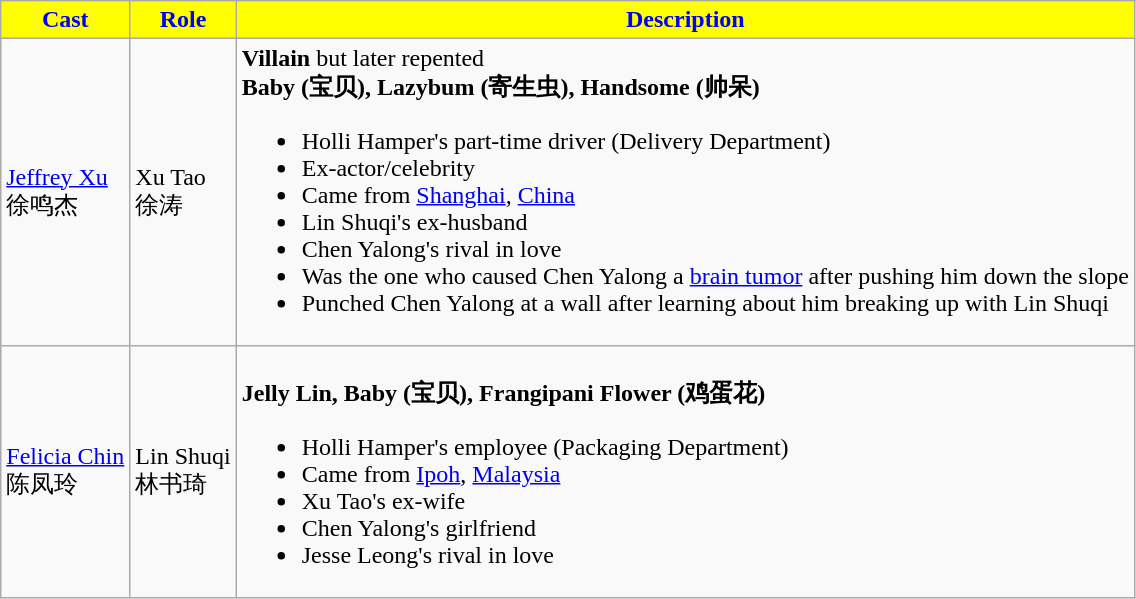<table class="wikitable">
<tr>
<th style="background:yellow; color:blue">Cast</th>
<th style="background:yellow; color:blue">Role</th>
<th style="background:yellow; color:blue">Description</th>
</tr>
<tr>
<td><a href='#'>Jeffrey Xu</a> <br> 徐鸣杰</td>
<td>Xu Tao <br> 徐涛</td>
<td><strong>Villain</strong> but later repented <br><strong>Baby (宝贝), Lazybum (寄生虫), Handsome (帅呆)</strong><br><ul><li>Holli Hamper's part-time driver (Delivery Department)</li><li>Ex-actor/celebrity</li><li>Came from <a href='#'>Shanghai</a>, <a href='#'>China</a></li><li>Lin Shuqi's ex-husband</li><li>Chen Yalong's rival in love</li><li>Was the one who caused Chen Yalong a <a href='#'>brain tumor</a> after pushing him down the slope</li><li>Punched Chen Yalong at a wall after learning about him breaking up with Lin Shuqi</li></ul></td>
</tr>
<tr>
<td><a href='#'>Felicia Chin</a> <br> 陈凤玲</td>
<td>Lin Shuqi <br> 林书琦</td>
<td><br><strong>Jelly Lin, Baby (宝贝), Frangipani Flower (鸡蛋花)</strong><ul><li>Holli Hamper's employee (Packaging Department)</li><li>Came from <a href='#'>Ipoh</a>, <a href='#'>Malaysia</a></li><li>Xu Tao's ex-wife</li><li>Chen Yalong's girlfriend</li><li>Jesse Leong's rival in love</li></ul></td>
</tr>
</table>
